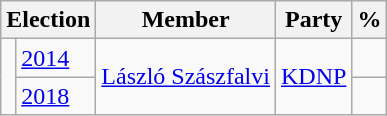<table class=wikitable>
<tr>
<th colspan=2>Election</th>
<th>Member</th>
<th>Party</th>
<th>%</th>
</tr>
<tr>
<td rowspan=2 bgcolor=></td>
<td><a href='#'>2014</a></td>
<td rowspan=2><a href='#'>László Szászfalvi</a></td>
<td rowspan=2><a href='#'>KDNP</a></td>
<td align=right></td>
</tr>
<tr>
<td><a href='#'>2018</a></td>
<td align=right></td>
</tr>
</table>
